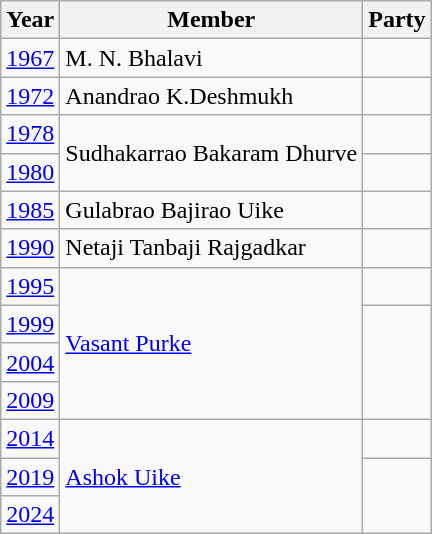<table class="wikitable">
<tr>
<th>Year</th>
<th>Member</th>
<th colspan=2>Party</th>
</tr>
<tr>
<td><a href='#'>1967</a></td>
<td>M. N. Bhalavi</td>
<td></td>
</tr>
<tr>
<td><a href='#'>1972</a></td>
<td>Anandrao K.Deshmukh</td>
<td></td>
</tr>
<tr>
<td><a href='#'>1978</a></td>
<td rowspan="2">Sudhakarrao Bakaram Dhurve</td>
<td></td>
</tr>
<tr>
<td><a href='#'>1980</a></td>
</tr>
<tr>
<td><a href='#'>1985</a></td>
<td>Gulabrao Bajirao Uike</td>
<td></td>
</tr>
<tr>
<td><a href='#'>1990</a></td>
<td>Netaji Tanbaji Rajgadkar</td>
<td></td>
</tr>
<tr>
<td><a href='#'>1995</a></td>
<td rowspan="4"><a href='#'>Vasant Purke</a></td>
<td></td>
</tr>
<tr>
<td><a href='#'>1999</a></td>
</tr>
<tr>
<td><a href='#'>2004</a></td>
</tr>
<tr>
<td><a href='#'>2009</a></td>
</tr>
<tr>
<td><a href='#'>2014</a></td>
<td rowspan="3"><a href='#'>Ashok Uike</a></td>
<td></td>
</tr>
<tr>
<td><a href='#'>2019</a></td>
</tr>
<tr>
<td><a href='#'>2024</a></td>
</tr>
</table>
